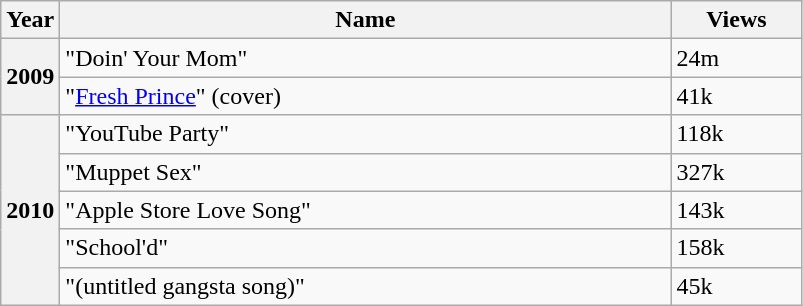<table class="wikitable sortable">
<tr>
<th class="unsortable">Year</th>
<th style="width: 25em" class="unsortable">Name</th>
<th style="width: 5em">Views</th>
</tr>
<tr>
<th rowspan="2">2009</th>
<td>"Doin' Your Mom"</td>
<td>24m</td>
</tr>
<tr>
<td>"<a href='#'>Fresh Prince</a>" (cover)</td>
<td>41k</td>
</tr>
<tr>
<th rowspan="5">2010</th>
<td>"YouTube Party"</td>
<td>118k</td>
</tr>
<tr>
<td>"Muppet Sex"</td>
<td>327k</td>
</tr>
<tr>
<td>"Apple Store Love Song"</td>
<td>143k</td>
</tr>
<tr>
<td>"School'd"</td>
<td>158k</td>
</tr>
<tr>
<td>"(untitled gangsta song)"</td>
<td>45k</td>
</tr>
</table>
